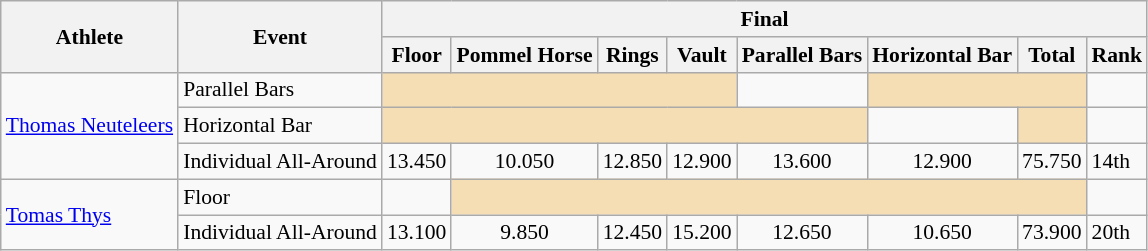<table class="wikitable" border="1" style="font-size:90%">
<tr>
<th rowspan="2">Athlete</th>
<th rowspan="2">Event</th>
<th colspan="8">Final</th>
</tr>
<tr>
<th>Floor</th>
<th>Pommel Horse</th>
<th>Rings</th>
<th>Vault</th>
<th>Parallel Bars</th>
<th>Horizontal Bar</th>
<th>Total</th>
<th>Rank</th>
</tr>
<tr>
<td rowspan=3><a href='#'>Thomas Neuteleers</a></td>
<td>Parallel Bars</td>
<td colspan="4" bgcolor="wheat"></td>
<td align=center></td>
<td colspan="2" bgcolor="wheat"></td>
<td align=center></td>
</tr>
<tr>
<td>Horizontal Bar</td>
<td colspan="5" bgcolor="wheat"></td>
<td align=center></td>
<td bgcolor="wheat"></td>
<td align=center></td>
</tr>
<tr>
<td>Individual All-Around</td>
<td align=center>13.450</td>
<td align=center>10.050</td>
<td align=center>12.850</td>
<td align=center>12.900</td>
<td align=center>13.600</td>
<td align=center>12.900</td>
<td align=center>75.750</td>
<td>14th</td>
</tr>
<tr>
<td rowspan=2><a href='#'>Tomas Thys</a></td>
<td>Floor</td>
<td align=center></td>
<td colspan="6" bgcolor="wheat"></td>
<td align=center></td>
</tr>
<tr>
<td>Individual All-Around</td>
<td align=center>13.100</td>
<td align=center>9.850</td>
<td align=center>12.450</td>
<td align=center>15.200</td>
<td align=center>12.650</td>
<td align=center>10.650</td>
<td align=center>73.900</td>
<td>20th</td>
</tr>
</table>
